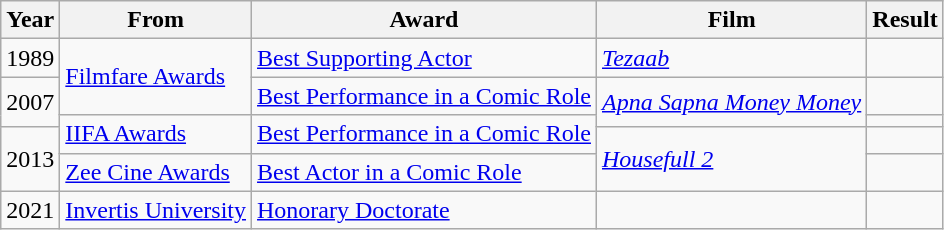<table class="wikitable sortable">
<tr>
<th>Year</th>
<th>From</th>
<th>Award</th>
<th>Film</th>
<th>Result</th>
</tr>
<tr>
<td>1989</td>
<td rowspan="2"><a href='#'>Filmfare Awards</a></td>
<td><a href='#'>Best Supporting Actor</a></td>
<td><em><a href='#'>Tezaab</a></em></td>
<td></td>
</tr>
<tr>
<td rowspan=2>2007</td>
<td><a href='#'>Best Performance in a Comic Role</a></td>
<td rowspan=2><em><a href='#'>Apna Sapna Money Money</a></em></td>
<td></td>
</tr>
<tr>
<td rowspan="2"><a href='#'>IIFA Awards</a></td>
<td rowspan="2"><a href='#'>Best Performance in a Comic Role</a></td>
<td></td>
</tr>
<tr>
<td rowspan=2>2013</td>
<td rowspan="2"><em><a href='#'>Housefull 2</a></em></td>
<td></td>
</tr>
<tr>
<td><a href='#'>Zee Cine Awards</a></td>
<td><a href='#'>Best Actor in a Comic Role</a></td>
<td></td>
</tr>
<tr>
<td>2021</td>
<td><a href='#'>Invertis University</a></td>
<td><a href='#'>Honorary Doctorate</a></td>
<td></td>
<td></td>
</tr>
</table>
